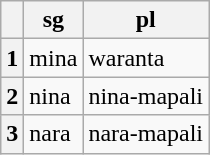<table class=wikitable>
<tr>
<th></th>
<th>sg</th>
<th>pl</th>
</tr>
<tr>
<th>1</th>
<td>mina</td>
<td>waranta</td>
</tr>
<tr>
<th>2</th>
<td>nina</td>
<td>nina-mapali</td>
</tr>
<tr>
<th>3</th>
<td>nara</td>
<td>nara-mapali</td>
</tr>
</table>
